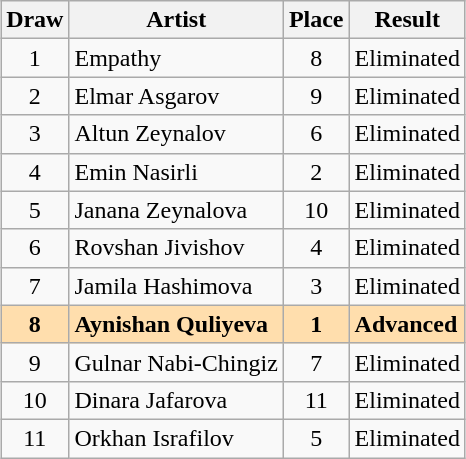<table class="sortable wikitable" style="margin: 1em auto 1em auto; text-align:center">
<tr>
<th>Draw</th>
<th>Artist</th>
<th>Place</th>
<th>Result</th>
</tr>
<tr>
<td>1</td>
<td align="left">Empathy</td>
<td>8</td>
<td align="left">Eliminated</td>
</tr>
<tr>
<td>2</td>
<td align="left">Elmar Asgarov</td>
<td>9</td>
<td align="left">Eliminated</td>
</tr>
<tr>
<td>3</td>
<td align="left">Altun Zeynalov</td>
<td>6</td>
<td align="left">Eliminated</td>
</tr>
<tr>
<td>4</td>
<td align="left">Emin Nasirli</td>
<td>2</td>
<td align="left">Eliminated</td>
</tr>
<tr>
<td>5</td>
<td align="left">Janana Zeynalova</td>
<td>10</td>
<td align="left">Eliminated</td>
</tr>
<tr>
<td>6</td>
<td align="left">Rovshan Jivishov</td>
<td>4</td>
<td align="left">Eliminated</td>
</tr>
<tr>
<td>7</td>
<td align="left">Jamila Hashimova</td>
<td>3</td>
<td align="left">Eliminated</td>
</tr>
<tr style="font-weight:bold; background:navajowhite;">
<td>8</td>
<td align="left">Aynishan Quliyeva</td>
<td>1</td>
<td align="left">Advanced</td>
</tr>
<tr>
<td>9</td>
<td align="left">Gulnar Nabi-Chingiz</td>
<td>7</td>
<td align="left">Eliminated</td>
</tr>
<tr>
<td>10</td>
<td align="left">Dinara Jafarova</td>
<td>11</td>
<td align="left">Eliminated</td>
</tr>
<tr>
<td>11</td>
<td align="left">Orkhan Israfilov</td>
<td>5</td>
<td align="left">Eliminated</td>
</tr>
</table>
